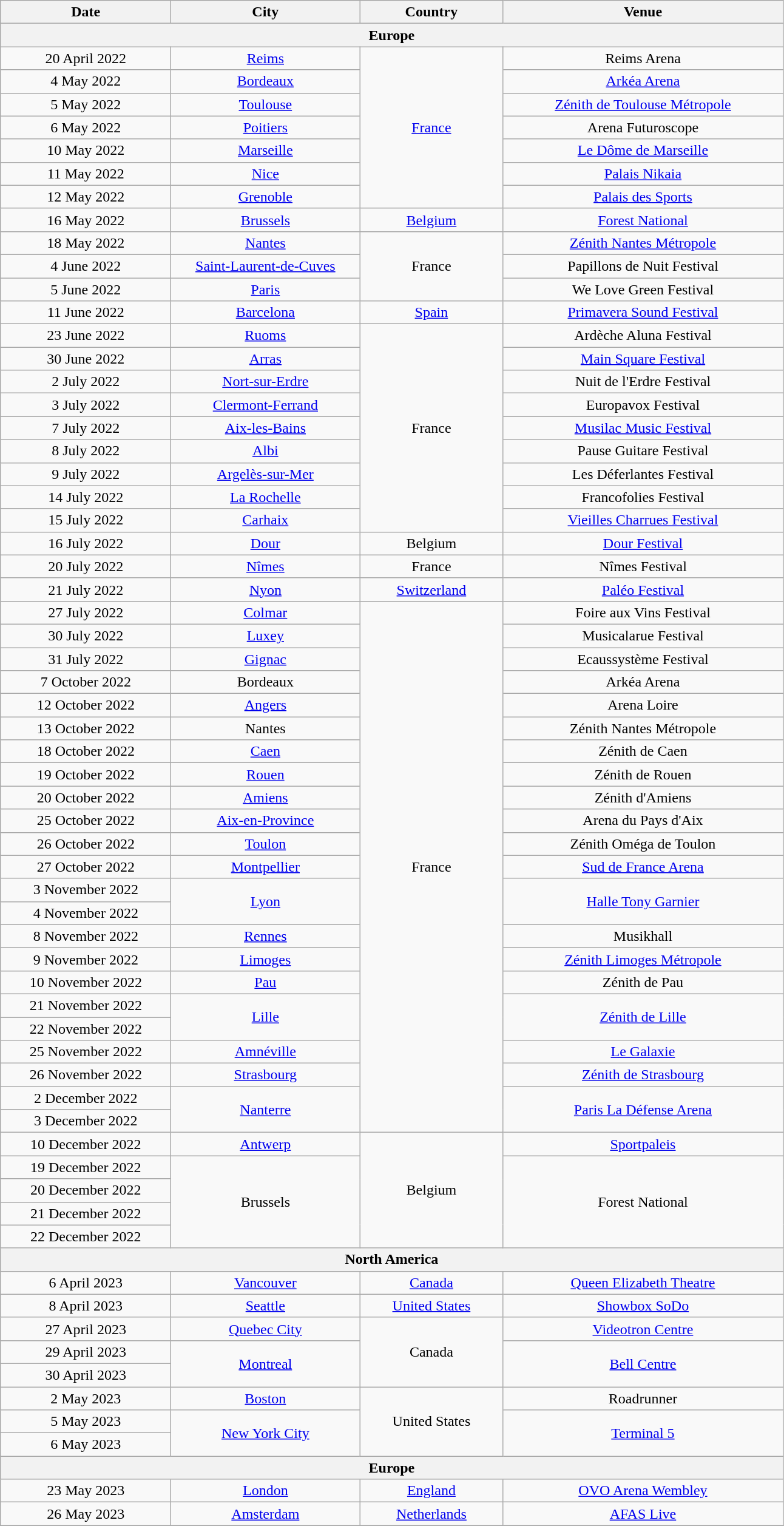<table class="wikitable" style="text-align:center;">
<tr>
<th width="180">Date</th>
<th width="200">City</th>
<th width="150">Country</th>
<th width="300">Venue</th>
</tr>
<tr>
<th colspan="4">Europe</th>
</tr>
<tr>
<td>20 April 2022</td>
<td><a href='#'>Reims</a></td>
<td rowspan="7"><a href='#'>France</a></td>
<td>Reims Arena</td>
</tr>
<tr>
<td>4 May 2022</td>
<td><a href='#'>Bordeaux</a></td>
<td><a href='#'>Arkéa Arena</a></td>
</tr>
<tr>
<td>5 May 2022</td>
<td><a href='#'>Toulouse</a></td>
<td><a href='#'>Zénith de Toulouse Métropole</a></td>
</tr>
<tr>
<td>6 May 2022</td>
<td><a href='#'>Poitiers</a></td>
<td>Arena Futuroscope</td>
</tr>
<tr>
<td>10 May 2022</td>
<td><a href='#'>Marseille</a></td>
<td><a href='#'>Le Dôme de Marseille</a></td>
</tr>
<tr>
<td>11 May 2022</td>
<td><a href='#'>Nice</a></td>
<td><a href='#'>Palais Nikaia</a></td>
</tr>
<tr>
<td>12 May 2022</td>
<td><a href='#'>Grenoble</a></td>
<td><a href='#'>Palais des Sports</a></td>
</tr>
<tr>
<td>16 May 2022</td>
<td><a href='#'>Brussels</a></td>
<td><a href='#'>Belgium</a></td>
<td><a href='#'>Forest National</a></td>
</tr>
<tr>
<td>18 May 2022</td>
<td><a href='#'>Nantes</a></td>
<td rowspan="3">France</td>
<td><a href='#'>Zénith Nantes Métropole</a></td>
</tr>
<tr>
<td>4 June 2022</td>
<td><a href='#'>Saint-Laurent-de-Cuves</a></td>
<td>Papillons de Nuit Festival</td>
</tr>
<tr>
<td>5 June 2022</td>
<td><a href='#'>Paris</a></td>
<td>We Love Green Festival</td>
</tr>
<tr>
<td>11 June 2022</td>
<td><a href='#'>Barcelona</a></td>
<td><a href='#'>Spain</a></td>
<td><a href='#'>Primavera Sound Festival</a></td>
</tr>
<tr>
<td>23 June 2022</td>
<td><a href='#'>Ruoms</a></td>
<td rowspan="9">France</td>
<td>Ardèche Aluna Festival</td>
</tr>
<tr>
<td>30 June 2022</td>
<td><a href='#'>Arras</a></td>
<td><a href='#'>Main Square Festival</a></td>
</tr>
<tr>
<td>2 July 2022</td>
<td><a href='#'>Nort-sur-Erdre</a></td>
<td>Nuit de l'Erdre Festival</td>
</tr>
<tr>
<td>3 July 2022</td>
<td><a href='#'>Clermont-Ferrand</a></td>
<td>Europavox Festival</td>
</tr>
<tr>
<td>7 July 2022</td>
<td><a href='#'>Aix-les-Bains</a></td>
<td><a href='#'>Musilac Music Festival</a></td>
</tr>
<tr>
<td>8 July 2022</td>
<td><a href='#'>Albi</a></td>
<td>Pause Guitare Festival</td>
</tr>
<tr>
<td>9 July 2022</td>
<td><a href='#'>Argelès-sur-Mer</a></td>
<td>Les Déferlantes Festival</td>
</tr>
<tr>
<td>14 July 2022</td>
<td><a href='#'>La Rochelle</a></td>
<td>Francofolies Festival</td>
</tr>
<tr>
<td>15 July 2022</td>
<td><a href='#'>Carhaix</a></td>
<td><a href='#'>Vieilles Charrues Festival</a></td>
</tr>
<tr>
<td>16 July 2022</td>
<td><a href='#'>Dour</a></td>
<td>Belgium</td>
<td><a href='#'>Dour Festival</a></td>
</tr>
<tr>
<td>20 July 2022</td>
<td><a href='#'>Nîmes</a></td>
<td>France</td>
<td>Nîmes Festival</td>
</tr>
<tr>
<td>21 July 2022</td>
<td><a href='#'>Nyon</a></td>
<td><a href='#'>Switzerland</a></td>
<td><a href='#'>Paléo Festival</a></td>
</tr>
<tr>
<td>27 July 2022</td>
<td><a href='#'>Colmar</a></td>
<td rowspan="23">France</td>
<td>Foire aux Vins Festival</td>
</tr>
<tr>
<td>30 July 2022</td>
<td><a href='#'>Luxey</a></td>
<td>Musicalarue Festival</td>
</tr>
<tr>
<td>31 July 2022</td>
<td><a href='#'>Gignac</a></td>
<td>Ecaussystème Festival</td>
</tr>
<tr>
<td>7 October 2022</td>
<td>Bordeaux</td>
<td>Arkéa Arena</td>
</tr>
<tr>
<td>12 October 2022</td>
<td><a href='#'>Angers</a></td>
<td>Arena Loire</td>
</tr>
<tr>
<td>13 October 2022</td>
<td>Nantes</td>
<td>Zénith Nantes Métropole</td>
</tr>
<tr>
<td>18 October 2022</td>
<td><a href='#'>Caen</a></td>
<td>Zénith de Caen</td>
</tr>
<tr>
<td>19 October 2022</td>
<td><a href='#'>Rouen</a></td>
<td>Zénith de Rouen</td>
</tr>
<tr>
<td>20 October 2022</td>
<td><a href='#'>Amiens</a></td>
<td>Zénith d'Amiens</td>
</tr>
<tr>
<td>25 October 2022</td>
<td><a href='#'>Aix-en-Province</a></td>
<td>Arena du Pays d'Aix</td>
</tr>
<tr>
<td>26 October 2022</td>
<td><a href='#'>Toulon</a></td>
<td>Zénith Oméga de Toulon</td>
</tr>
<tr>
<td>27 October 2022</td>
<td><a href='#'>Montpellier</a></td>
<td><a href='#'>Sud de France Arena</a></td>
</tr>
<tr>
<td>3 November 2022</td>
<td rowspan="2"><a href='#'>Lyon</a></td>
<td rowspan="2"><a href='#'>Halle Tony Garnier</a></td>
</tr>
<tr>
<td>4 November 2022</td>
</tr>
<tr>
<td>8 November 2022</td>
<td><a href='#'>Rennes</a></td>
<td>Musikhall</td>
</tr>
<tr>
<td>9 November 2022</td>
<td><a href='#'>Limoges</a></td>
<td><a href='#'>Zénith Limoges Métropole</a></td>
</tr>
<tr>
<td>10 November 2022</td>
<td><a href='#'>Pau</a></td>
<td>Zénith de Pau</td>
</tr>
<tr>
<td>21 November 2022</td>
<td rowspan="2"><a href='#'>Lille</a></td>
<td rowspan="2"><a href='#'>Zénith de Lille</a></td>
</tr>
<tr>
<td>22 November 2022</td>
</tr>
<tr>
<td>25 November 2022</td>
<td><a href='#'>Amnéville</a></td>
<td><a href='#'>Le Galaxie</a></td>
</tr>
<tr>
<td>26 November 2022</td>
<td><a href='#'>Strasbourg</a></td>
<td><a href='#'>Zénith de Strasbourg</a></td>
</tr>
<tr>
<td>2 December 2022</td>
<td rowspan="2"><a href='#'>Nanterre</a></td>
<td rowspan="2"><a href='#'>Paris La Défense Arena</a></td>
</tr>
<tr>
<td>3 December 2022</td>
</tr>
<tr>
<td>10 December 2022</td>
<td><a href='#'>Antwerp</a></td>
<td rowspan="5">Belgium</td>
<td><a href='#'>Sportpaleis</a></td>
</tr>
<tr>
<td>19 December 2022</td>
<td rowspan="4">Brussels</td>
<td rowspan="4">Forest National</td>
</tr>
<tr>
<td>20 December 2022</td>
</tr>
<tr>
<td>21 December 2022</td>
</tr>
<tr>
<td>22 December 2022</td>
</tr>
<tr>
<th colspan="4">North America</th>
</tr>
<tr>
<td>6 April 2023</td>
<td><a href='#'>Vancouver</a></td>
<td><a href='#'>Canada</a></td>
<td><a href='#'>Queen Elizabeth Theatre</a></td>
</tr>
<tr>
<td>8 April 2023</td>
<td><a href='#'>Seattle</a></td>
<td><a href='#'>United States</a></td>
<td><a href='#'> Showbox SoDo</a></td>
</tr>
<tr>
<td>27 April 2023</td>
<td><a href='#'>Quebec City</a></td>
<td rowspan="3">Canada</td>
<td><a href='#'>Videotron Centre</a></td>
</tr>
<tr>
<td>29 April 2023</td>
<td rowspan="2"><a href='#'>Montreal</a></td>
<td rowspan="2"><a href='#'>Bell Centre</a></td>
</tr>
<tr>
<td>30 April 2023</td>
</tr>
<tr>
<td>2 May 2023</td>
<td><a href='#'>Boston</a></td>
<td rowspan="3">United States</td>
<td>Roadrunner</td>
</tr>
<tr>
<td>5 May 2023</td>
<td rowspan="2"><a href='#'>New York City</a></td>
<td rowspan="2"><a href='#'> Terminal 5</a></td>
</tr>
<tr>
<td>6 May 2023</td>
</tr>
<tr>
<th colspan="4">Europe</th>
</tr>
<tr>
<td>23 May 2023</td>
<td><a href='#'>London</a></td>
<td><a href='#'>England</a></td>
<td><a href='#'> OVO Arena Wembley</a></td>
</tr>
<tr>
<td>26 May 2023</td>
<td><a href='#'>Amsterdam</a></td>
<td><a href='#'>Netherlands</a></td>
<td><a href='#'>AFAS Live</a></td>
</tr>
<tr>
</tr>
</table>
